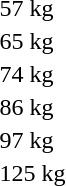<table>
<tr>
<td rowspan=2>57 kg<br></td>
<td rowspan=2></td>
<td rowspan=2></td>
<td></td>
</tr>
<tr>
<td></td>
</tr>
<tr>
<td rowspan=2>65 kg<br></td>
<td rowspan=2></td>
<td rowspan=2></td>
<td></td>
</tr>
<tr>
<td></td>
</tr>
<tr>
<td rowspan=2>74 kg<br></td>
<td rowspan=2></td>
<td rowspan=2></td>
<td></td>
</tr>
<tr>
<td></td>
</tr>
<tr>
<td rowspan=2>86 kg<br></td>
<td rowspan=2></td>
<td rowspan=2></td>
<td></td>
</tr>
<tr>
<td></td>
</tr>
<tr>
<td rowspan=2>97 kg<br></td>
<td rowspan=2></td>
<td rowspan=2></td>
<td></td>
</tr>
<tr>
<td></td>
</tr>
<tr>
<td rowspan=2>125 kg<br></td>
<td rowspan=2></td>
<td rowspan=2></td>
<td></td>
</tr>
<tr>
<td></td>
</tr>
</table>
